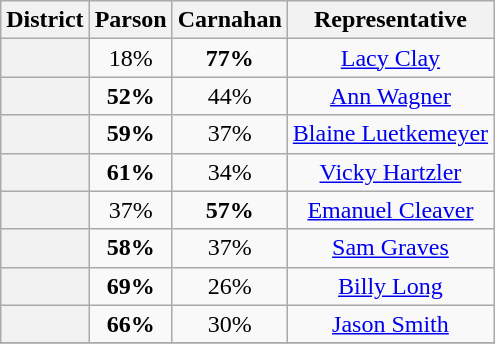<table class=wikitable>
<tr>
<th>District</th>
<th>Parson</th>
<th>Carnahan</th>
<th>Representative</th>
</tr>
<tr align=center>
<th></th>
<td>18%</td>
<td><strong>77%</strong></td>
<td><a href='#'>Lacy Clay</a></td>
</tr>
<tr align=center>
<th></th>
<td><strong>52%</strong></td>
<td>44%</td>
<td><a href='#'>Ann Wagner</a></td>
</tr>
<tr align=center>
<th></th>
<td><strong>59%</strong></td>
<td>37%</td>
<td><a href='#'>Blaine Luetkemeyer</a></td>
</tr>
<tr align=center>
<th></th>
<td><strong>61%</strong></td>
<td>34%</td>
<td><a href='#'>Vicky Hartzler</a></td>
</tr>
<tr align=center>
<th></th>
<td>37%</td>
<td><strong>57%</strong></td>
<td><a href='#'>Emanuel Cleaver</a></td>
</tr>
<tr align=center>
<th></th>
<td><strong>58%</strong></td>
<td>37%</td>
<td><a href='#'>Sam Graves</a></td>
</tr>
<tr align=center>
<th></th>
<td><strong>69%</strong></td>
<td>26%</td>
<td><a href='#'>Billy Long</a></td>
</tr>
<tr align=center>
<th></th>
<td><strong>66%</strong></td>
<td>30%</td>
<td><a href='#'>Jason Smith</a></td>
</tr>
<tr align=center>
</tr>
</table>
